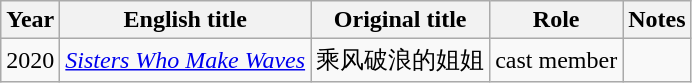<table class="wikitable sortable">
<tr>
<th>Year</th>
<th>English title</th>
<th>Original title</th>
<th>Role</th>
<th class="unsortable">Notes</th>
</tr>
<tr>
<td>2020</td>
<td><em><a href='#'>Sisters Who Make Waves</a></em></td>
<td>乘风破浪的姐姐</td>
<td>cast member</td>
<td></td>
</tr>
</table>
